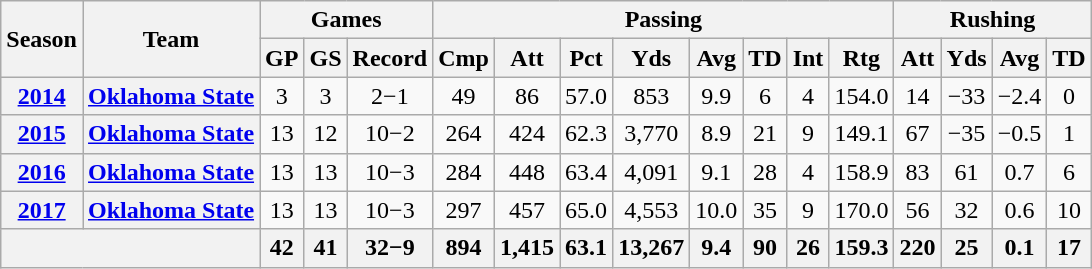<table class="wikitable" style="text-align:center;">
<tr>
<th rowspan="2">Season</th>
<th rowspan="2">Team</th>
<th colspan="3">Games</th>
<th colspan="8">Passing</th>
<th colspan="4">Rushing</th>
</tr>
<tr>
<th>GP</th>
<th>GS</th>
<th>Record</th>
<th>Cmp</th>
<th>Att</th>
<th>Pct</th>
<th>Yds</th>
<th>Avg</th>
<th>TD</th>
<th>Int</th>
<th>Rtg</th>
<th>Att</th>
<th>Yds</th>
<th>Avg</th>
<th>TD</th>
</tr>
<tr>
<th><a href='#'>2014</a></th>
<th><a href='#'>Oklahoma State</a></th>
<td>3</td>
<td>3</td>
<td>2−1</td>
<td>49</td>
<td>86</td>
<td>57.0</td>
<td>853</td>
<td>9.9</td>
<td>6</td>
<td>4</td>
<td>154.0</td>
<td>14</td>
<td>−33</td>
<td>−2.4</td>
<td>0</td>
</tr>
<tr>
<th><a href='#'>2015</a></th>
<th><a href='#'>Oklahoma State</a></th>
<td>13</td>
<td>12</td>
<td>10−2</td>
<td>264</td>
<td>424</td>
<td>62.3</td>
<td>3,770</td>
<td>8.9</td>
<td>21</td>
<td>9</td>
<td>149.1</td>
<td>67</td>
<td>−35</td>
<td>−0.5</td>
<td>1</td>
</tr>
<tr>
<th><a href='#'>2016</a></th>
<th><a href='#'>Oklahoma State</a></th>
<td>13</td>
<td>13</td>
<td>10−3</td>
<td>284</td>
<td>448</td>
<td>63.4</td>
<td>4,091</td>
<td>9.1</td>
<td>28</td>
<td>4</td>
<td>158.9</td>
<td>83</td>
<td>61</td>
<td>0.7</td>
<td>6</td>
</tr>
<tr>
<th><a href='#'>2017</a></th>
<th><a href='#'>Oklahoma State</a></th>
<td>13</td>
<td>13</td>
<td>10−3</td>
<td>297</td>
<td>457</td>
<td>65.0</td>
<td>4,553</td>
<td>10.0</td>
<td>35</td>
<td>9</td>
<td>170.0</td>
<td>56</td>
<td>32</td>
<td>0.6</td>
<td>10</td>
</tr>
<tr>
<th colspan="2"></th>
<th>42</th>
<th>41</th>
<th>32−9</th>
<th>894</th>
<th>1,415</th>
<th>63.1</th>
<th>13,267</th>
<th>9.4</th>
<th>90</th>
<th>26</th>
<th>159.3</th>
<th>220</th>
<th>25</th>
<th>0.1</th>
<th>17</th>
</tr>
</table>
